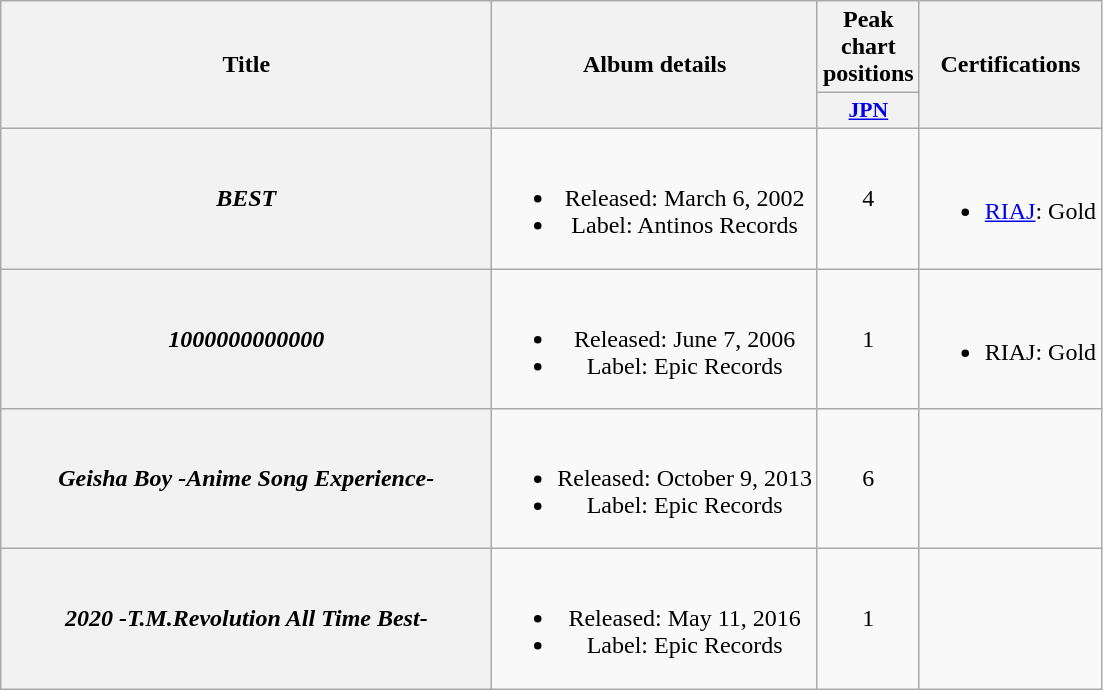<table class="wikitable plainrowheaders" style="text-align:center;">
<tr>
<th rowspan="2" style="width:20em;">Title</th>
<th rowspan="2">Album details</th>
<th colspan="1">Peak chart positions</th>
<th rowspan="2">Certifications</th>
</tr>
<tr>
<th scope="col" style="width:2.5em;font-size:90%;"><a href='#'>JPN</a><br></th>
</tr>
<tr>
<th scope="row"><em>BEST</em></th>
<td><br><ul><li>Released: March 6, 2002</li><li>Label: Antinos Records</li></ul></td>
<td>4</td>
<td><br><ul><li><a href='#'>RIAJ</a>: Gold</li></ul></td>
</tr>
<tr>
<th scope="row"><em>1000000000000</em></th>
<td><br><ul><li>Released: June 7, 2006</li><li>Label: Epic Records</li></ul></td>
<td>1</td>
<td><br><ul><li>RIAJ: Gold</li></ul></td>
</tr>
<tr>
<th scope="row"><em>Geisha Boy -Anime Song Experience-</em></th>
<td><br><ul><li>Released: October 9, 2013</li><li>Label: Epic Records</li></ul></td>
<td>6</td>
<td></td>
</tr>
<tr>
<th scope="row"><em>2020 -T.M.Revolution All Time Best-</em></th>
<td><br><ul><li>Released: May 11, 2016</li><li>Label: Epic Records</li></ul></td>
<td>1</td>
<td></td>
</tr>
</table>
